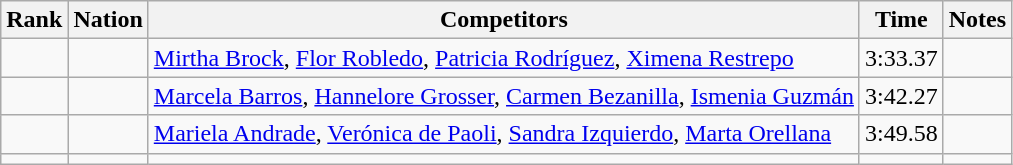<table class="wikitable sortable" style="text-align:center">
<tr>
<th>Rank</th>
<th>Nation</th>
<th>Competitors</th>
<th>Time</th>
<th>Notes</th>
</tr>
<tr>
<td></td>
<td align=left></td>
<td align=left><a href='#'>Mirtha Brock</a>, <a href='#'>Flor Robledo</a>, <a href='#'>Patricia Rodríguez</a>, <a href='#'>Ximena Restrepo</a></td>
<td>3:33.37</td>
<td></td>
</tr>
<tr>
<td></td>
<td align=left></td>
<td align=left><a href='#'>Marcela Barros</a>, <a href='#'>Hannelore Grosser</a>, <a href='#'>Carmen Bezanilla</a>, <a href='#'>Ismenia Guzmán</a></td>
<td>3:42.27</td>
<td></td>
</tr>
<tr>
<td></td>
<td align=left></td>
<td align=left><a href='#'>Mariela Andrade</a>, <a href='#'>Verónica de Paoli</a>, <a href='#'>Sandra Izquierdo</a>, <a href='#'>Marta Orellana</a></td>
<td>3:49.58</td>
<td></td>
</tr>
<tr>
<td></td>
<td align=left></td>
<td align=left></td>
<td></td>
<td></td>
</tr>
</table>
